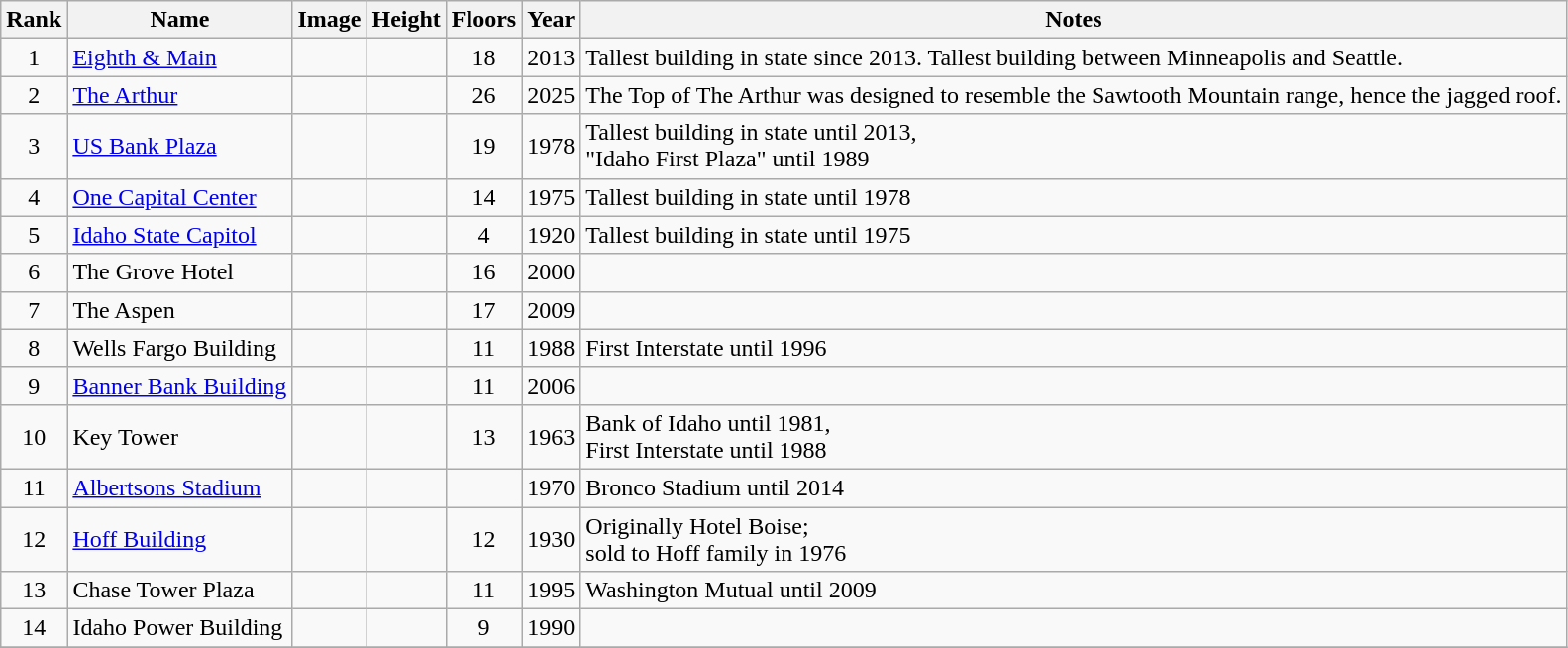<table class="wikitable sortable">
<tr>
<th>Rank</th>
<th>Name</th>
<th>Image</th>
<th>Height</th>
<th>Floors</th>
<th>Year</th>
<th class="unsortable">Notes</th>
</tr>
<tr>
<td align=center>1</td>
<td><a href='#'>Eighth & Main</a></td>
<td></td>
<td align=center></td>
<td align=center>18</td>
<td align=center>2013</td>
<td>Tallest building in state since 2013. Tallest building between Minneapolis and Seattle.</td>
</tr>
<tr>
<td align=center>2</td>
<td><a href='#'>The Arthur</a></td>
<td></td>
<td align=center></td>
<td align=center>26</td>
<td align=center>2025</td>
<td>The Top of The Arthur was designed to resemble the Sawtooth Mountain range, hence the jagged roof.</td>
</tr>
<tr>
<td align=center>3</td>
<td><a href='#'>US Bank Plaza</a> </td>
<td></td>
<td align=center></td>
<td align=center>19</td>
<td align=center>1978</td>
<td>Tallest building in state until 2013,<br>"Idaho First Plaza" until 1989</td>
</tr>
<tr>
<td align=center>4</td>
<td><a href='#'>One Capital Center</a></td>
<td></td>
<td align=center></td>
<td align=center>14</td>
<td align=center>1975</td>
<td>Tallest building in state until 1978</td>
</tr>
<tr>
<td align=center>5</td>
<td><a href='#'>Idaho State Capitol</a></td>
<td></td>
<td align=center></td>
<td align=center>4</td>
<td align=center>1920</td>
<td>Tallest building in state until 1975</td>
</tr>
<tr>
<td align=center>6</td>
<td>The Grove Hotel</td>
<td></td>
<td align=center></td>
<td align=center>16</td>
<td align=center>2000</td>
<td></td>
</tr>
<tr>
<td align=center>7</td>
<td>The Aspen</td>
<td></td>
<td align=center></td>
<td align=center>17</td>
<td align=center>2009</td>
<td></td>
</tr>
<tr>
<td align=center>8</td>
<td>Wells Fargo Building </td>
<td></td>
<td align=center></td>
<td align=center>11</td>
<td align=center>1988</td>
<td>First Interstate until 1996</td>
</tr>
<tr>
<td align=center>9</td>
<td><a href='#'>Banner Bank Building</a></td>
<td></td>
<td align=center></td>
<td align=center>11</td>
<td align=center>2006</td>
<td></td>
</tr>
<tr>
<td align=center>10</td>
<td>Key Tower </td>
<td></td>
<td align=center></td>
<td align=center>13</td>
<td align=center>1963</td>
<td>Bank of Idaho until 1981,<br>First Interstate until 1988</td>
</tr>
<tr>
<td align=center>11</td>
<td><a href='#'>Albertsons Stadium</a></td>
<td></td>
<td align=center></td>
<td align=center></td>
<td align=center>1970</td>
<td>Bronco Stadium until 2014</td>
</tr>
<tr>
<td align=center>12</td>
<td><a href='#'>Hoff Building</a></td>
<td></td>
<td align=center></td>
<td align=center>12</td>
<td align=center>1930</td>
<td>Originally Hotel Boise;<br>sold to Hoff family in 1976</td>
</tr>
<tr>
<td align=center>13</td>
<td>Chase Tower Plaza </td>
<td></td>
<td align=center></td>
<td align=center>11</td>
<td align=center>1995</td>
<td>Washington Mutual until 2009</td>
</tr>
<tr>
<td align=center>14</td>
<td>Idaho Power Building</td>
<td></td>
<td align=center></td>
<td align=center>9</td>
<td align=center>1990</td>
<td></td>
</tr>
<tr>
</tr>
</table>
